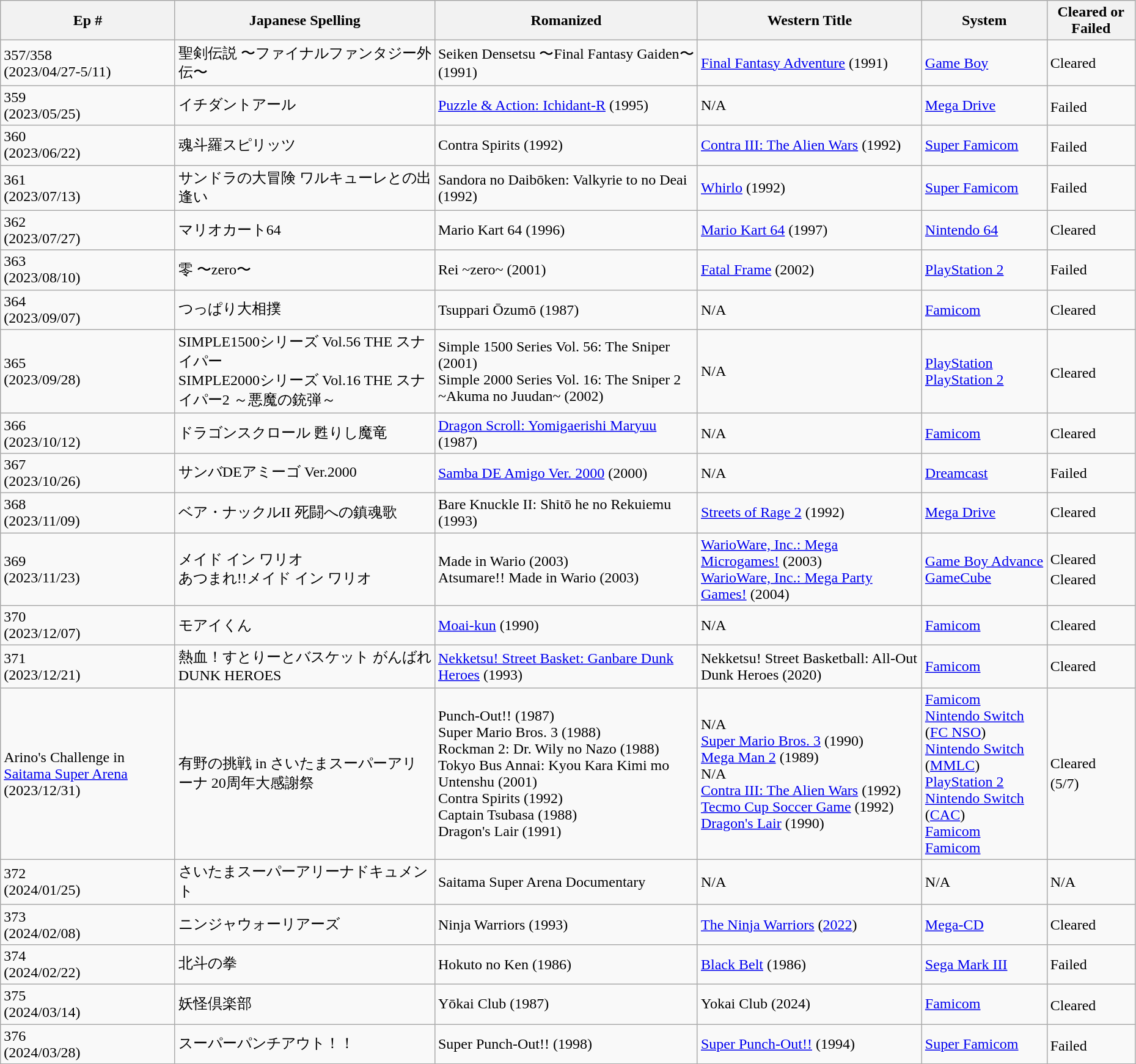<table class="wikitable" style="width:98%;">
<tr>
<th>Ep #</th>
<th>Japanese Spelling</th>
<th>Romanized</th>
<th>Western Title</th>
<th>System</th>
<th>Cleared or Failed</th>
</tr>
<tr>
<td>357/358<br>(2023/04/27-5/11)</td>
<td>聖剣伝説 〜ファイナルファンタジー外伝〜</td>
<td>Seiken Densetsu 〜Final Fantasy Gaiden〜 (1991)</td>
<td><a href='#'>Final Fantasy Adventure</a> (1991)</td>
<td><a href='#'>Game Boy</a></td>
<td>Cleared</td>
</tr>
<tr>
<td>359<br>(2023/05/25)</td>
<td>イチダントアール</td>
<td><a href='#'>Puzzle & Action: Ichidant-R</a> (1995)</td>
<td>N/A</td>
<td><a href='#'>Mega Drive</a></td>
<td>Failed<sup></sup></td>
</tr>
<tr>
<td>360<br>(2023/06/22)</td>
<td>魂斗羅スピリッツ</td>
<td>Contra Spirits (1992)</td>
<td><a href='#'>Contra III: The Alien Wars</a> (1992)</td>
<td><a href='#'>Super Famicom</a></td>
<td>Failed<sup></sup></td>
</tr>
<tr>
<td>361<br> (2023/07/13)</td>
<td>サンドラの大冒険 ワルキューレとの出逢い</td>
<td>Sandora no Daibōken: Valkyrie to no Deai (1992)</td>
<td><a href='#'>Whirlo</a> (1992)</td>
<td><a href='#'>Super Famicom</a></td>
<td>Failed</td>
</tr>
<tr>
<td>362<br> (2023/07/27)</td>
<td>マリオカート64</td>
<td>Mario Kart 64 (1996)</td>
<td><a href='#'>Mario Kart 64</a> (1997)</td>
<td><a href='#'>Nintendo 64</a></td>
<td>Cleared</td>
</tr>
<tr>
<td>363<br> (2023/08/10)</td>
<td>零 〜zero〜</td>
<td>Rei ~zero~ (2001)</td>
<td><a href='#'>Fatal Frame</a> (2002)</td>
<td><a href='#'>PlayStation 2</a></td>
<td>Failed</td>
</tr>
<tr>
<td>364<br> (2023/09/07)</td>
<td>つっぱり大相撲</td>
<td>Tsuppari Ōzumō (1987)</td>
<td>N/A</td>
<td><a href='#'>Famicom</a></td>
<td>Cleared</td>
</tr>
<tr>
<td>365<br> (2023/09/28)</td>
<td>SIMPLE1500シリーズ Vol.56 THE スナイパー<br>SIMPLE2000シリーズ Vol.16 THE スナイパー2 ～悪魔の銃弾～</td>
<td>Simple 1500 Series Vol. 56: The Sniper (2001)<br>Simple 2000 Series Vol. 16: The Sniper 2 ~Akuma no Juudan~ (2002)</td>
<td>N/A</td>
<td><a href='#'>PlayStation</a><br><a href='#'>PlayStation 2</a></td>
<td>Cleared<sup></sup></td>
</tr>
<tr>
<td>366<br> (2023/10/12)</td>
<td>ドラゴンスクロール 甦りし魔竜</td>
<td><a href='#'>Dragon Scroll: Yomigaerishi Maryuu</a> (1987)</td>
<td>N/A</td>
<td><a href='#'>Famicom</a></td>
<td>Cleared</td>
</tr>
<tr>
<td>367<br> (2023/10/26)</td>
<td>サンバDEアミーゴ Ver.2000</td>
<td><a href='#'>Samba DE Amigo Ver. 2000</a> (2000)</td>
<td>N/A</td>
<td><a href='#'>Dreamcast</a></td>
<td>Failed</td>
</tr>
<tr>
<td>368<br> (2023/11/09)</td>
<td>ベア・ナックルII 死闘への鎮魂歌</td>
<td>Bare Knuckle II: Shitō he no Rekuiemu (1993)</td>
<td><a href='#'>Streets of Rage 2</a> (1992)</td>
<td><a href='#'>Mega Drive</a></td>
<td>Cleared</td>
</tr>
<tr>
<td>369<br> (2023/11/23)</td>
<td>メイド イン ワリオ<br>あつまれ!!メイド イン ワリオ</td>
<td>Made in Wario (2003)<br>Atsumare!! Made in Wario (2003)</td>
<td><a href='#'>WarioWare, Inc.: Mega Microgames!</a> (2003)<br><a href='#'>WarioWare, Inc.: Mega Party Games!</a> (2004)</td>
<td><a href='#'>Game Boy Advance</a><br><a href='#'>GameCube</a></td>
<td>Cleared<br>Cleared<sup></sup></td>
</tr>
<tr>
<td>370<br> (2023/12/07)</td>
<td>モアイくん</td>
<td><a href='#'>Moai-kun</a> (1990)</td>
<td>N/A</td>
<td><a href='#'>Famicom</a></td>
<td>Cleared</td>
</tr>
<tr>
<td>371<br> (2023/12/21)</td>
<td>熱血！すとりーとバスケット がんばれ DUNK HEROES</td>
<td><a href='#'>Nekketsu! Street Basket: Ganbare Dunk Heroes</a> (1993)</td>
<td>Nekketsu! Street Basketball: All-Out Dunk Heroes (2020)</td>
<td><a href='#'>Famicom</a></td>
<td>Cleared</td>
</tr>
<tr>
<td>Arino's Challenge in <a href='#'>Saitama Super Arena</a><br> (2023/12/31)</td>
<td>有野の挑戦 in さいたまスーパーアリーナ 20周年大感謝祭</td>
<td>Punch-Out!! (1987)<br>Super Mario Bros. 3 (1988)<br>Rockman 2: Dr. Wily no Nazo (1988)<br>Tokyo Bus Annai: Kyou Kara Kimi mo Untenshu (2001)<br>Contra Spirits (1992)<br>Captain Tsubasa (1988)<br>Dragon's Lair (1991)</td>
<td>N/A<br><a href='#'>Super Mario Bros. 3</a> (1990)<br><a href='#'>Mega Man 2</a> (1989)<br>N/A<br><a href='#'>Contra III: The Alien Wars</a> (1992)<br><a href='#'>Tecmo Cup Soccer Game</a> (1992)<br><a href='#'>Dragon's Lair</a> (1990)</td>
<td><a href='#'>Famicom</a><br><a href='#'>Nintendo Switch</a> (<a href='#'>FC NSO</a>)<br><a href='#'>Nintendo Switch</a> (<a href='#'>MMLC</a>)<br><a href='#'>PlayStation 2</a><br><a href='#'>Nintendo Switch</a> (<a href='#'>CAC</a>)<br><a href='#'>Famicom</a><br><a href='#'>Famicom</a></td>
<td>Cleared<br>(5/7)<sup></sup></td>
</tr>
<tr>
<td>372<br> (2024/01/25)</td>
<td>さいたまスーパーアリーナドキュメント</td>
<td>Saitama Super Arena Documentary</td>
<td>N/A</td>
<td>N/A</td>
<td>N/A</td>
</tr>
<tr>
<td>373<br> (2024/02/08)</td>
<td>ニンジャウォーリアーズ</td>
<td>Ninja Warriors (1993)</td>
<td><a href='#'>The Ninja Warriors</a> (<a href='#'>2022</a>)</td>
<td><a href='#'>Mega-CD</a></td>
<td>Cleared</td>
</tr>
<tr>
<td>374<br> (2024/02/22)</td>
<td>北斗の拳</td>
<td>Hokuto no Ken (1986)</td>
<td><a href='#'>Black Belt</a> (1986)</td>
<td><a href='#'>Sega Mark III</a></td>
<td>Failed</td>
</tr>
<tr>
<td>375<br> (2024/03/14)</td>
<td>妖怪倶楽部</td>
<td>Yōkai Club (1987)</td>
<td>Yokai Club (2024)</td>
<td><a href='#'>Famicom</a></td>
<td>Cleared<sup></sup></td>
</tr>
<tr>
<td>376<br> (2024/03/28)</td>
<td>スーパーパンチアウト！！</td>
<td>Super Punch-Out!! (1998)</td>
<td><a href='#'>Super Punch-Out!!</a> (1994)</td>
<td><a href='#'>Super Famicom</a></td>
<td>Failed<sup></sup></td>
</tr>
<tr>
</tr>
</table>
